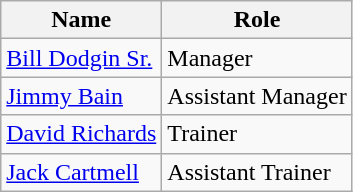<table class="wikitable">
<tr>
<th>Name</th>
<th>Role</th>
</tr>
<tr>
<td> <a href='#'>Bill Dodgin Sr.</a></td>
<td>Manager</td>
</tr>
<tr>
<td> <a href='#'>Jimmy Bain</a></td>
<td>Assistant Manager</td>
</tr>
<tr>
<td> <a href='#'>David Richards</a></td>
<td>Trainer</td>
</tr>
<tr>
<td> <a href='#'>Jack Cartmell</a></td>
<td>Assistant Trainer</td>
</tr>
</table>
